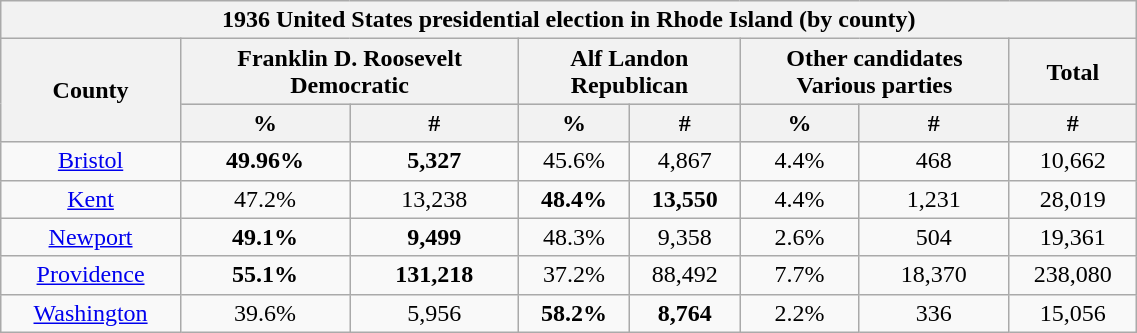<table style="width:60%;" class="wikitable sortable">
<tr>
<th colspan="8">1936 United States presidential election in Rhode Island (by county) </th>
</tr>
<tr>
<th rowspan="2">County</th>
<th colspan="2">Franklin D. Roosevelt<br>Democratic</th>
<th colspan="2">Alf Landon<br>Republican</th>
<th colspan="2">Other candidates<br>Various parties</th>
<th colspan="2">Total</th>
</tr>
<tr style="background:lightgrey;">
<th>%</th>
<th>#</th>
<th>%</th>
<th>#</th>
<th>%</th>
<th>#</th>
<th>#</th>
</tr>
<tr>
<td align="center" ><a href='#'>Bristol</a></td>
<td style="text-align:center;"><strong>49.96%</strong></td>
<td style="text-align:center;"><strong>5,327</strong></td>
<td style="text-align:center;">45.6%</td>
<td style="text-align:center;">4,867</td>
<td style="text-align:center;">4.4%</td>
<td style="text-align:center;">468</td>
<td style="text-align:center;">10,662</td>
</tr>
<tr>
<td align="center" ><a href='#'>Kent</a></td>
<td style="text-align:center;">47.2%</td>
<td style="text-align:center;">13,238</td>
<td style="text-align:center;"><strong>48.4%</strong></td>
<td style="text-align:center;"><strong>13,550</strong></td>
<td style="text-align:center;">4.4%</td>
<td style="text-align:center;">1,231</td>
<td style="text-align:center;">28,019</td>
</tr>
<tr>
<td align="center" ><a href='#'>Newport</a></td>
<td style="text-align:center;"><strong>49.1%</strong></td>
<td style="text-align:center;"><strong>9,499</strong></td>
<td style="text-align:center;">48.3%</td>
<td style="text-align:center;">9,358</td>
<td style="text-align:center;">2.6%</td>
<td style="text-align:center;">504</td>
<td style="text-align:center;">19,361</td>
</tr>
<tr>
<td align="center" ><a href='#'>Providence</a></td>
<td style="text-align:center;"><strong>55.1%</strong></td>
<td style="text-align:center;"><strong>131,218</strong></td>
<td style="text-align:center;">37.2%</td>
<td style="text-align:center;">88,492</td>
<td style="text-align:center;">7.7%</td>
<td style="text-align:center;">18,370</td>
<td style="text-align:center;">238,080</td>
</tr>
<tr>
<td align="center" ><a href='#'>Washington</a></td>
<td style="text-align:center;">39.6%</td>
<td style="text-align:center;">5,956</td>
<td style="text-align:center;"><strong>58.2%</strong></td>
<td style="text-align:center;"><strong>8,764</strong></td>
<td style="text-align:center;">2.2%</td>
<td style="text-align:center;">336</td>
<td style="text-align:center;">15,056</td>
</tr>
</table>
